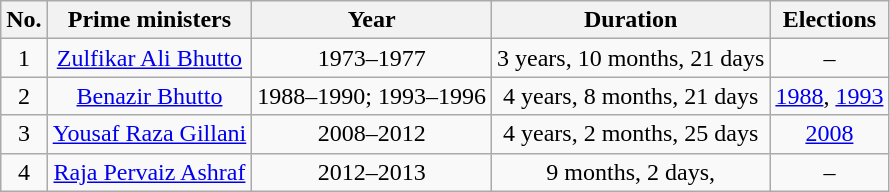<table class="sortable wikitable">
<tr>
<th>No.</th>
<th>Prime ministers</th>
<th>Year</th>
<th>Duration</th>
<th>Elections</th>
</tr>
<tr style="vertical-align: middle; text-align: center;">
<td>1</td>
<td><a href='#'>Zulfikar Ali Bhutto</a></td>
<td>1973–1977</td>
<td>3 years, 10 months, 21 days</td>
<td>–</td>
</tr>
<tr style="vertical-align: middle; text-align: center;">
<td>2</td>
<td><a href='#'>Benazir Bhutto</a></td>
<td>1988–1990; 1993–1996</td>
<td>4 years, 8 months, 21 days</td>
<td><a href='#'>1988</a>, <a href='#'>1993</a></td>
</tr>
<tr style="vertical-align: middle; text-align: center;">
<td>3</td>
<td><a href='#'>Yousaf Raza Gillani</a></td>
<td>2008–2012</td>
<td>4 years, 2 months, 25 days</td>
<td><a href='#'>2008</a></td>
</tr>
<tr style="vertical-align: middle; text-align: center;">
<td>4</td>
<td><a href='#'>Raja Pervaiz Ashraf</a></td>
<td>2012–2013</td>
<td>9 months, 2 days,</td>
<td>–</td>
</tr>
</table>
